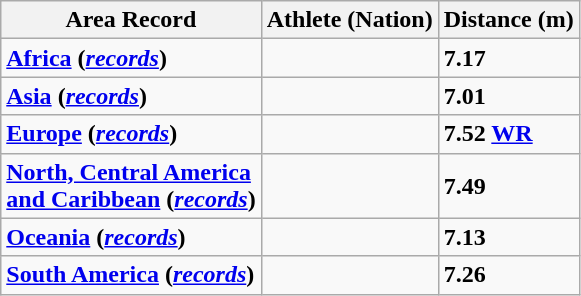<table class="wikitable">
<tr>
<th>Area Record</th>
<th>Athlete (Nation)</th>
<th>Distance (m)</th>
</tr>
<tr>
<td><strong><a href='#'>Africa</a> (<em><a href='#'>records</a></em>)</strong></td>
<td></td>
<td><strong>7.17</strong></td>
</tr>
<tr>
<td><strong><a href='#'>Asia</a> (<em><a href='#'>records</a></em>)</strong></td>
<td></td>
<td><strong>7.01</strong></td>
</tr>
<tr>
<td><strong><a href='#'>Europe</a> (<em><a href='#'>records</a></em>)</strong></td>
<td></td>
<td><strong>7.52 <a href='#'><abbr>WR</abbr></a></strong></td>
</tr>
<tr>
<td><strong><a href='#'>North, Central America</a></strong><br><strong><a href='#'>and Caribbean</a> (<em><a href='#'>records</a></em>)</strong></td>
<td></td>
<td><strong>7.49</strong></td>
</tr>
<tr>
<td><strong><a href='#'>Oceania</a> (<em><a href='#'>records</a></em>)</strong></td>
<td></td>
<td><strong>7.13</strong></td>
</tr>
<tr>
<td><strong><a href='#'>South America</a> (<em><a href='#'>records</a></em>)</strong></td>
<td></td>
<td><strong>7.26</strong></td>
</tr>
</table>
